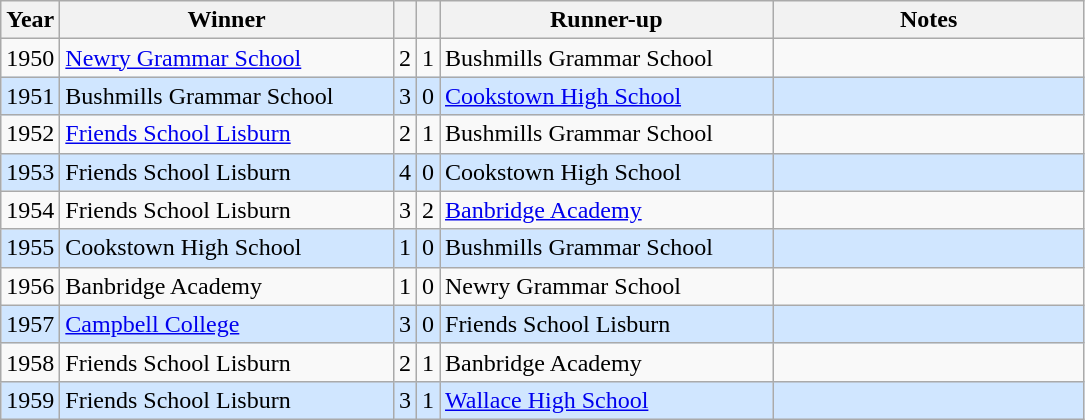<table class="wikitable">
<tr>
<th>Year</th>
<th>Winner</th>
<th></th>
<th></th>
<th>Runner-up</th>
<th width="200">Notes</th>
</tr>
<tr>
<td align="center">1950</td>
<td width="215"><a href='#'>Newry Grammar School</a></td>
<td align="center">2</td>
<td align="center">1</td>
<td width="215">Bushmills Grammar School</td>
<td></td>
</tr>
<tr style="background: #D0E6FF;">
<td align="center">1951</td>
<td>Bushmills Grammar School</td>
<td align="center">3</td>
<td align="center">0</td>
<td><a href='#'>Cookstown High School</a></td>
<td></td>
</tr>
<tr>
<td align="center">1952</td>
<td><a href='#'>Friends School Lisburn</a></td>
<td align="center">2</td>
<td align="center">1</td>
<td>Bushmills Grammar School</td>
<td></td>
</tr>
<tr style="background: #D0E6FF;">
<td align="center">1953</td>
<td>Friends School Lisburn</td>
<td align="center">4</td>
<td align="center">0</td>
<td>Cookstown High School</td>
<td></td>
</tr>
<tr>
<td align="center">1954</td>
<td>Friends School Lisburn</td>
<td align="center">3</td>
<td align="center">2</td>
<td><a href='#'>Banbridge Academy</a></td>
<td></td>
</tr>
<tr style="background: #D0E6FF;">
<td align="center">1955</td>
<td>Cookstown High School</td>
<td align="center">1</td>
<td align="center">0</td>
<td>Bushmills Grammar School</td>
<td></td>
</tr>
<tr>
<td align="center">1956</td>
<td>Banbridge Academy</td>
<td align="center">1</td>
<td align="center">0</td>
<td>Newry Grammar School</td>
<td></td>
</tr>
<tr style="background: #D0E6FF;">
<td align="center">1957</td>
<td><a href='#'>Campbell College</a></td>
<td align="center">3</td>
<td align="center">0</td>
<td>Friends School Lisburn</td>
<td></td>
</tr>
<tr>
<td align="center">1958</td>
<td>Friends School Lisburn</td>
<td align="center">2</td>
<td align="center">1</td>
<td>Banbridge Academy</td>
<td></td>
</tr>
<tr style="background: #D0E6FF;">
<td align="center">1959</td>
<td>Friends School Lisburn</td>
<td align="center">3</td>
<td align="center">1</td>
<td><a href='#'>Wallace High School</a></td>
<td></td>
</tr>
</table>
